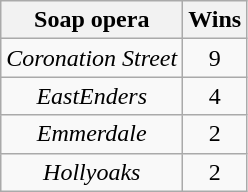<table class="wikitable" style="text-align: center;">
<tr>
<th scope="col">Soap opera</th>
<th scope="col">Wins</th>
</tr>
<tr>
<td><em>Coronation Street</em></td>
<td>9</td>
</tr>
<tr>
<td><em>EastEnders</em></td>
<td>4</td>
</tr>
<tr>
<td><em>Emmerdale</em></td>
<td>2</td>
</tr>
<tr>
<td><em>Hollyoaks</em></td>
<td>2</td>
</tr>
</table>
